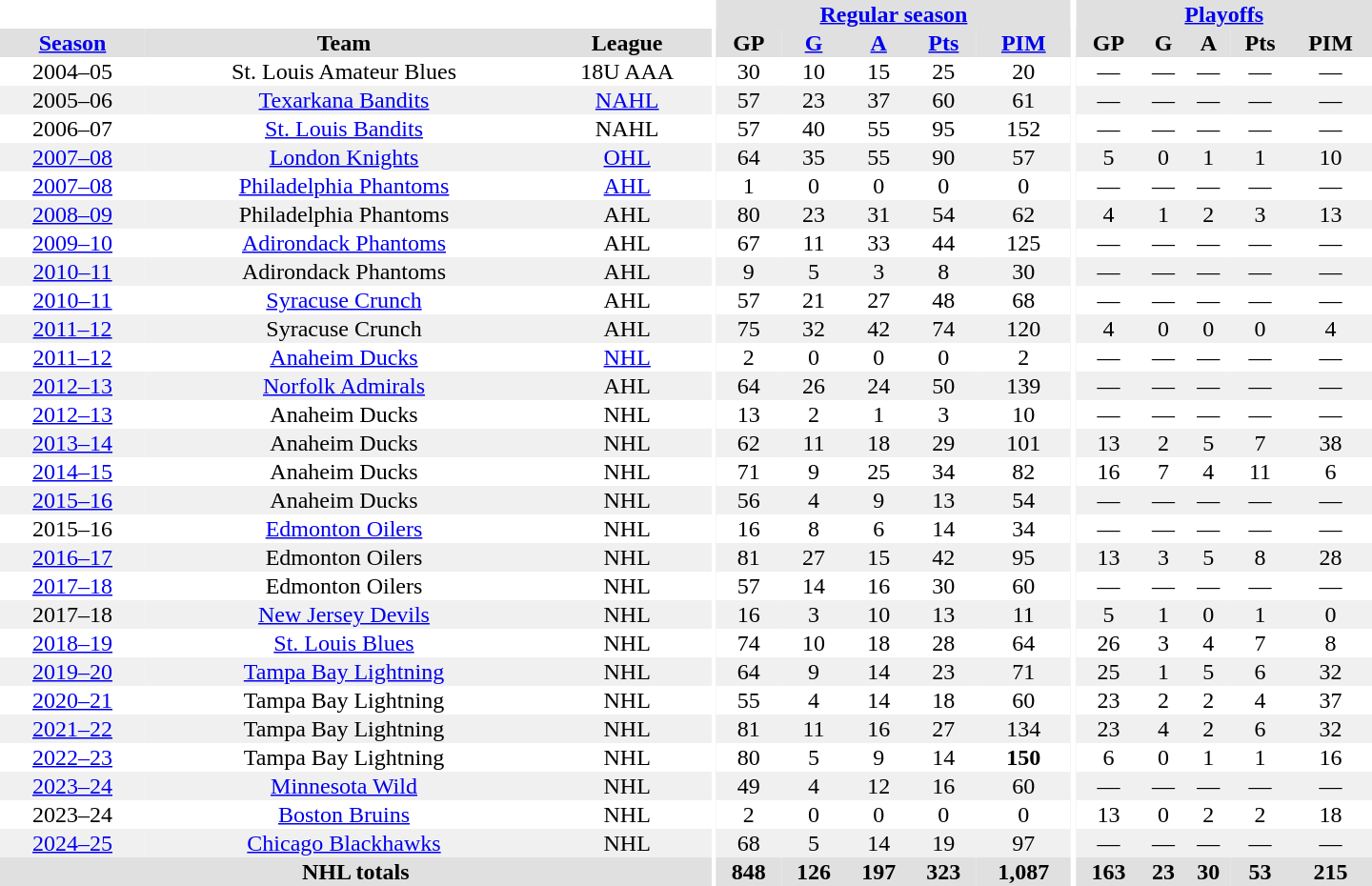<table border="0" cellpadding="1" cellspacing="0" style="text-align:center; width:60em">
<tr bgcolor="#e0e0e0">
<th colspan="3" bgcolor="#ffffff"></th>
<th rowspan="100" bgcolor="#ffffff"></th>
<th colspan="5"><a href='#'>Regular season</a></th>
<th rowspan="100" bgcolor="#ffffff"></th>
<th colspan="5"><a href='#'>Playoffs</a></th>
</tr>
<tr bgcolor="#e0e0e0">
<th><a href='#'>Season</a></th>
<th>Team</th>
<th>League</th>
<th>GP</th>
<th><a href='#'>G</a></th>
<th><a href='#'>A</a></th>
<th><a href='#'>Pts</a></th>
<th><a href='#'>PIM</a></th>
<th>GP</th>
<th>G</th>
<th>A</th>
<th>Pts</th>
<th>PIM</th>
</tr>
<tr>
<td>2004–05</td>
<td>St. Louis Amateur Blues</td>
<td>18U AAA</td>
<td>30</td>
<td>10</td>
<td>15</td>
<td>25</td>
<td>20</td>
<td>—</td>
<td>—</td>
<td>—</td>
<td>—</td>
<td>—</td>
</tr>
<tr bgcolor="#f0f0f0">
<td>2005–06</td>
<td><a href='#'>Texarkana Bandits</a></td>
<td><a href='#'>NAHL</a></td>
<td>57</td>
<td>23</td>
<td>37</td>
<td>60</td>
<td>61</td>
<td>—</td>
<td>—</td>
<td>—</td>
<td>—</td>
<td>—</td>
</tr>
<tr>
<td>2006–07</td>
<td><a href='#'>St. Louis Bandits</a></td>
<td>NAHL</td>
<td>57</td>
<td>40</td>
<td>55</td>
<td>95</td>
<td>152</td>
<td>—</td>
<td>—</td>
<td>—</td>
<td>—</td>
<td>—</td>
</tr>
<tr bgcolor="#f0f0f0">
<td><a href='#'>2007–08</a></td>
<td><a href='#'>London Knights</a></td>
<td><a href='#'>OHL</a></td>
<td>64</td>
<td>35</td>
<td>55</td>
<td>90</td>
<td>57</td>
<td>5</td>
<td>0</td>
<td>1</td>
<td>1</td>
<td>10</td>
</tr>
<tr>
<td><a href='#'>2007–08</a></td>
<td><a href='#'>Philadelphia Phantoms</a></td>
<td><a href='#'>AHL</a></td>
<td>1</td>
<td>0</td>
<td>0</td>
<td>0</td>
<td>0</td>
<td>—</td>
<td>—</td>
<td>—</td>
<td>—</td>
<td>—</td>
</tr>
<tr bgcolor="#f0f0f0">
<td><a href='#'>2008–09</a></td>
<td>Philadelphia Phantoms</td>
<td>AHL</td>
<td>80</td>
<td>23</td>
<td>31</td>
<td>54</td>
<td>62</td>
<td>4</td>
<td>1</td>
<td>2</td>
<td>3</td>
<td>13</td>
</tr>
<tr>
<td><a href='#'>2009–10</a></td>
<td><a href='#'>Adirondack Phantoms</a></td>
<td>AHL</td>
<td>67</td>
<td>11</td>
<td>33</td>
<td>44</td>
<td>125</td>
<td>—</td>
<td>—</td>
<td>—</td>
<td>—</td>
<td>—</td>
</tr>
<tr bgcolor="#f0f0f0">
<td><a href='#'>2010–11</a></td>
<td>Adirondack Phantoms</td>
<td>AHL</td>
<td>9</td>
<td>5</td>
<td>3</td>
<td>8</td>
<td>30</td>
<td>—</td>
<td>—</td>
<td>—</td>
<td>—</td>
<td>—</td>
</tr>
<tr>
<td><a href='#'>2010–11</a></td>
<td><a href='#'>Syracuse Crunch</a></td>
<td>AHL</td>
<td>57</td>
<td>21</td>
<td>27</td>
<td>48</td>
<td>68</td>
<td>—</td>
<td>—</td>
<td>—</td>
<td>—</td>
<td>—</td>
</tr>
<tr bgcolor="#f0f0f0">
<td><a href='#'>2011–12</a></td>
<td>Syracuse Crunch</td>
<td>AHL</td>
<td>75</td>
<td>32</td>
<td>42</td>
<td>74</td>
<td>120</td>
<td>4</td>
<td>0</td>
<td>0</td>
<td>0</td>
<td>4</td>
</tr>
<tr>
<td><a href='#'>2011–12</a></td>
<td><a href='#'>Anaheim Ducks</a></td>
<td><a href='#'>NHL</a></td>
<td>2</td>
<td>0</td>
<td>0</td>
<td>0</td>
<td>2</td>
<td>—</td>
<td>—</td>
<td>—</td>
<td>—</td>
<td>—</td>
</tr>
<tr bgcolor="#f0f0f0">
<td><a href='#'>2012–13</a></td>
<td><a href='#'>Norfolk Admirals</a></td>
<td>AHL</td>
<td>64</td>
<td>26</td>
<td>24</td>
<td>50</td>
<td>139</td>
<td>—</td>
<td>—</td>
<td>—</td>
<td>—</td>
<td>—</td>
</tr>
<tr>
<td><a href='#'>2012–13</a></td>
<td>Anaheim Ducks</td>
<td>NHL</td>
<td>13</td>
<td>2</td>
<td>1</td>
<td>3</td>
<td>10</td>
<td>—</td>
<td>—</td>
<td>—</td>
<td>—</td>
<td>—</td>
</tr>
<tr bgcolor="#f0f0f0">
<td><a href='#'>2013–14</a></td>
<td>Anaheim Ducks</td>
<td>NHL</td>
<td>62</td>
<td>11</td>
<td>18</td>
<td>29</td>
<td>101</td>
<td>13</td>
<td>2</td>
<td>5</td>
<td>7</td>
<td>38</td>
</tr>
<tr>
<td><a href='#'>2014–15</a></td>
<td>Anaheim Ducks</td>
<td>NHL</td>
<td>71</td>
<td>9</td>
<td>25</td>
<td>34</td>
<td>82</td>
<td>16</td>
<td>7</td>
<td>4</td>
<td>11</td>
<td>6</td>
</tr>
<tr bgcolor="#f0f0f0">
<td><a href='#'>2015–16</a></td>
<td>Anaheim Ducks</td>
<td>NHL</td>
<td>56</td>
<td>4</td>
<td>9</td>
<td>13</td>
<td>54</td>
<td>—</td>
<td>—</td>
<td>—</td>
<td>—</td>
<td>—</td>
</tr>
<tr>
<td>2015–16</td>
<td><a href='#'>Edmonton Oilers</a></td>
<td>NHL</td>
<td>16</td>
<td>8</td>
<td>6</td>
<td>14</td>
<td>34</td>
<td>—</td>
<td>—</td>
<td>—</td>
<td>—</td>
<td>—</td>
</tr>
<tr bgcolor="#f0f0f0">
<td><a href='#'>2016–17</a></td>
<td>Edmonton Oilers</td>
<td>NHL</td>
<td>81</td>
<td>27</td>
<td>15</td>
<td>42</td>
<td>95</td>
<td>13</td>
<td>3</td>
<td>5</td>
<td>8</td>
<td>28</td>
</tr>
<tr>
<td><a href='#'>2017–18</a></td>
<td>Edmonton Oilers</td>
<td>NHL</td>
<td>57</td>
<td>14</td>
<td>16</td>
<td>30</td>
<td>60</td>
<td>—</td>
<td>—</td>
<td>—</td>
<td>—</td>
<td>—</td>
</tr>
<tr bgcolor="#f0f0f0">
<td>2017–18</td>
<td><a href='#'>New Jersey Devils</a></td>
<td>NHL</td>
<td>16</td>
<td>3</td>
<td>10</td>
<td>13</td>
<td>11</td>
<td>5</td>
<td>1</td>
<td>0</td>
<td>1</td>
<td>0</td>
</tr>
<tr>
<td><a href='#'>2018–19</a></td>
<td><a href='#'>St. Louis Blues</a></td>
<td>NHL</td>
<td>74</td>
<td>10</td>
<td>18</td>
<td>28</td>
<td>64</td>
<td>26</td>
<td>3</td>
<td>4</td>
<td>7</td>
<td>8</td>
</tr>
<tr bgcolor="#f0f0f0">
<td><a href='#'>2019–20</a></td>
<td><a href='#'>Tampa Bay Lightning</a></td>
<td>NHL</td>
<td>64</td>
<td>9</td>
<td>14</td>
<td>23</td>
<td>71</td>
<td>25</td>
<td>1</td>
<td>5</td>
<td>6</td>
<td>32</td>
</tr>
<tr>
<td><a href='#'>2020–21</a></td>
<td>Tampa Bay Lightning</td>
<td>NHL</td>
<td>55</td>
<td>4</td>
<td>14</td>
<td>18</td>
<td>60</td>
<td>23</td>
<td>2</td>
<td>2</td>
<td>4</td>
<td>37</td>
</tr>
<tr bgcolor="#f0f0f0">
<td><a href='#'>2021–22</a></td>
<td>Tampa Bay Lightning</td>
<td>NHL</td>
<td>81</td>
<td>11</td>
<td>16</td>
<td>27</td>
<td>134</td>
<td>23</td>
<td>4</td>
<td>2</td>
<td>6</td>
<td>32</td>
</tr>
<tr>
<td><a href='#'>2022–23</a></td>
<td>Tampa Bay Lightning</td>
<td>NHL</td>
<td>80</td>
<td>5</td>
<td>9</td>
<td>14</td>
<td><strong>150</strong></td>
<td>6</td>
<td>0</td>
<td>1</td>
<td>1</td>
<td>16</td>
</tr>
<tr bgcolor="#f0f0f0">
<td><a href='#'>2023–24</a></td>
<td><a href='#'>Minnesota Wild</a></td>
<td>NHL</td>
<td>49</td>
<td>4</td>
<td>12</td>
<td>16</td>
<td>60</td>
<td>—</td>
<td>—</td>
<td>—</td>
<td>—</td>
<td>—</td>
</tr>
<tr>
<td>2023–24</td>
<td><a href='#'>Boston Bruins</a></td>
<td>NHL</td>
<td>2</td>
<td>0</td>
<td>0</td>
<td>0</td>
<td>0</td>
<td>13</td>
<td>0</td>
<td>2</td>
<td>2</td>
<td>18</td>
</tr>
<tr bgcolor="#f0f0f0">
<td><a href='#'>2024–25</a></td>
<td><a href='#'>Chicago Blackhawks</a></td>
<td>NHL</td>
<td>68</td>
<td>5</td>
<td>14</td>
<td>19</td>
<td>97</td>
<td>—</td>
<td>—</td>
<td>—</td>
<td>—</td>
<td>—</td>
</tr>
<tr bgcolor="#e0e0e0">
<th colspan="3">NHL totals</th>
<th>848</th>
<th>126</th>
<th>197</th>
<th>323</th>
<th>1,087</th>
<th>163</th>
<th>23</th>
<th>30</th>
<th>53</th>
<th>215</th>
</tr>
</table>
